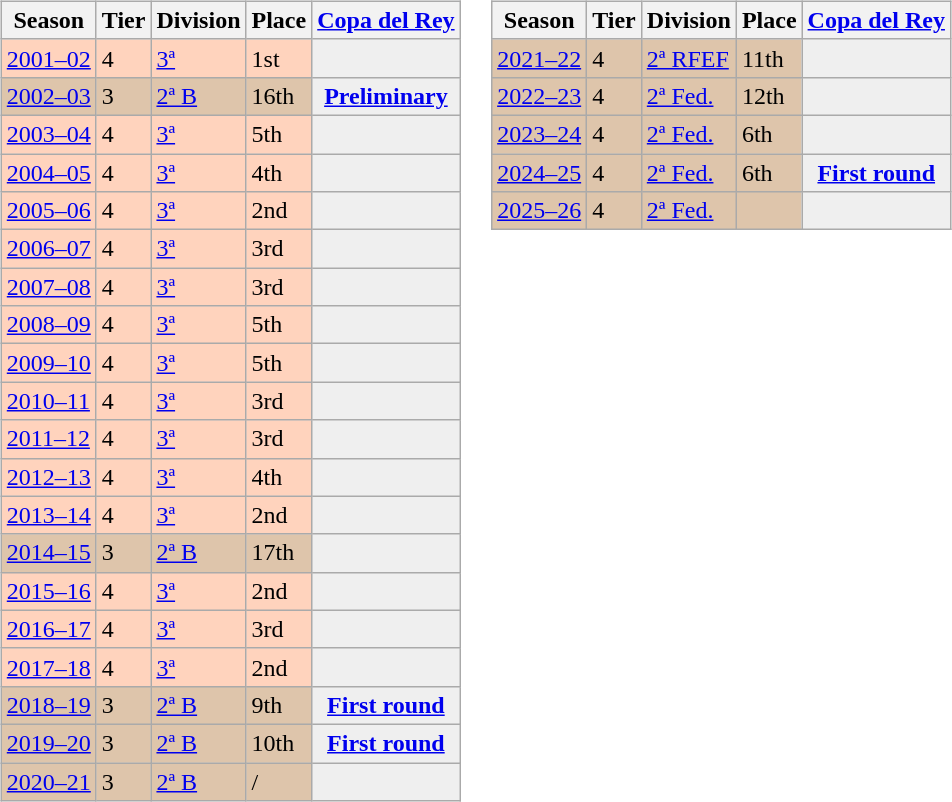<table>
<tr>
<td valign="top" width=0%><br><table class="wikitable">
<tr style="background:#f0f6fa;">
<th>Season</th>
<th>Tier</th>
<th>Division</th>
<th>Place</th>
<th><a href='#'>Copa del Rey</a></th>
</tr>
<tr>
<td style="background:#FFD3BD;"><a href='#'>2001–02</a></td>
<td style="background:#FFD3BD;">4</td>
<td style="background:#FFD3BD;"><a href='#'>3ª</a></td>
<td style="background:#FFD3BD;">1st</td>
<th style="background:#efefef;"></th>
</tr>
<tr>
<td style="background:#DEC5AB;"><a href='#'>2002–03</a></td>
<td style="background:#DEC5AB;">3</td>
<td style="background:#DEC5AB;"><a href='#'>2ª B</a></td>
<td style="background:#DEC5AB;">16th</td>
<th style="background:#efefef;"><a href='#'>Preliminary</a></th>
</tr>
<tr>
<td style="background:#FFD3BD;"><a href='#'>2003–04</a></td>
<td style="background:#FFD3BD;">4</td>
<td style="background:#FFD3BD;"><a href='#'>3ª</a></td>
<td style="background:#FFD3BD;">5th</td>
<th style="background:#efefef;"></th>
</tr>
<tr>
<td style="background:#FFD3BD;"><a href='#'>2004–05</a></td>
<td style="background:#FFD3BD;">4</td>
<td style="background:#FFD3BD;"><a href='#'>3ª</a></td>
<td style="background:#FFD3BD;">4th</td>
<th style="background:#efefef;"></th>
</tr>
<tr>
<td style="background:#FFD3BD;"><a href='#'>2005–06</a></td>
<td style="background:#FFD3BD;">4</td>
<td style="background:#FFD3BD;"><a href='#'>3ª</a></td>
<td style="background:#FFD3BD;">2nd</td>
<th style="background:#efefef;"></th>
</tr>
<tr>
<td style="background:#FFD3BD;"><a href='#'>2006–07</a></td>
<td style="background:#FFD3BD;">4</td>
<td style="background:#FFD3BD;"><a href='#'>3ª</a></td>
<td style="background:#FFD3BD;">3rd</td>
<th style="background:#efefef;"></th>
</tr>
<tr>
<td style="background:#FFD3BD;"><a href='#'>2007–08</a></td>
<td style="background:#FFD3BD;">4</td>
<td style="background:#FFD3BD;"><a href='#'>3ª</a></td>
<td style="background:#FFD3BD;">3rd</td>
<th style="background:#efefef;"></th>
</tr>
<tr>
<td style="background:#FFD3BD;"><a href='#'>2008–09</a></td>
<td style="background:#FFD3BD;">4</td>
<td style="background:#FFD3BD;"><a href='#'>3ª</a></td>
<td style="background:#FFD3BD;">5th</td>
<th style="background:#efefef;"></th>
</tr>
<tr>
<td style="background:#FFD3BD;"><a href='#'>2009–10</a></td>
<td style="background:#FFD3BD;">4</td>
<td style="background:#FFD3BD;"><a href='#'>3ª</a></td>
<td style="background:#FFD3BD;">5th</td>
<th style="background:#efefef;"></th>
</tr>
<tr>
<td style="background:#FFD3BD;"><a href='#'>2010–11</a></td>
<td style="background:#FFD3BD;">4</td>
<td style="background:#FFD3BD;"><a href='#'>3ª</a></td>
<td style="background:#FFD3BD;">3rd</td>
<th style="background:#efefef;"></th>
</tr>
<tr>
<td style="background:#FFD3BD;"><a href='#'>2011–12</a></td>
<td style="background:#FFD3BD;">4</td>
<td style="background:#FFD3BD;"><a href='#'>3ª</a></td>
<td style="background:#FFD3BD;">3rd</td>
<th style="background:#efefef;"></th>
</tr>
<tr>
<td style="background:#FFD3BD;"><a href='#'>2012–13</a></td>
<td style="background:#FFD3BD;">4</td>
<td style="background:#FFD3BD;"><a href='#'>3ª</a></td>
<td style="background:#FFD3BD;">4th</td>
<th style="background:#efefef;"></th>
</tr>
<tr>
<td style="background:#FFD3BD;"><a href='#'>2013–14</a></td>
<td style="background:#FFD3BD;">4</td>
<td style="background:#FFD3BD;"><a href='#'>3ª</a></td>
<td style="background:#FFD3BD;">2nd</td>
<th style="background:#efefef;"></th>
</tr>
<tr>
<td style="background:#DEC5AB;"><a href='#'>2014–15</a></td>
<td style="background:#DEC5AB;">3</td>
<td style="background:#DEC5AB;"><a href='#'>2ª B</a></td>
<td style="background:#DEC5AB;">17th</td>
<th style="background:#efefef;"></th>
</tr>
<tr>
<td style="background:#FFD3BD;"><a href='#'>2015–16</a></td>
<td style="background:#FFD3BD;">4</td>
<td style="background:#FFD3BD;"><a href='#'>3ª</a></td>
<td style="background:#FFD3BD;">2nd</td>
<th style="background:#efefef;"></th>
</tr>
<tr>
<td style="background:#FFD3BD;"><a href='#'>2016–17</a></td>
<td style="background:#FFD3BD;">4</td>
<td style="background:#FFD3BD;"><a href='#'>3ª</a></td>
<td style="background:#FFD3BD;">3rd</td>
<th style="background:#efefef;"></th>
</tr>
<tr>
<td style="background:#FFD3BD;"><a href='#'>2017–18</a></td>
<td style="background:#FFD3BD;">4</td>
<td style="background:#FFD3BD;"><a href='#'>3ª</a></td>
<td style="background:#FFD3BD;">2nd</td>
<th style="background:#efefef;"></th>
</tr>
<tr>
<td style="background:#DEC5AB;"><a href='#'>2018–19</a></td>
<td style="background:#DEC5AB;">3</td>
<td style="background:#DEC5AB;"><a href='#'>2ª B</a></td>
<td style="background:#DEC5AB;">9th</td>
<th style="background:#efefef;"><a href='#'>First round</a></th>
</tr>
<tr>
<td style="background:#DEC5AB;"><a href='#'>2019–20</a></td>
<td style="background:#DEC5AB;">3</td>
<td style="background:#DEC5AB;"><a href='#'>2ª B</a></td>
<td style="background:#DEC5AB;">10th</td>
<th style="background:#efefef;"><a href='#'>First round</a></th>
</tr>
<tr>
<td style="background:#DEC5AB;"><a href='#'>2020–21</a></td>
<td style="background:#DEC5AB;">3</td>
<td style="background:#DEC5AB;"><a href='#'>2ª B</a></td>
<td style="background:#DEC5AB;"> / </td>
<th style="background:#efefef;"></th>
</tr>
</table>
</td>
<td valign="top" width=0%><br><table class="wikitable">
<tr style="background:#f0f6fa;">
<th>Season</th>
<th>Tier</th>
<th>Division</th>
<th>Place</th>
<th><a href='#'>Copa del Rey</a></th>
</tr>
<tr>
<td style="background:#DEC5AB;"><a href='#'>2021–22</a></td>
<td style="background:#DEC5AB;">4</td>
<td style="background:#DEC5AB;"><a href='#'>2ª RFEF</a></td>
<td style="background:#DEC5AB;">11th</td>
<th style="background:#efefef;"></th>
</tr>
<tr>
<td style="background:#DEC5AB;"><a href='#'>2022–23</a></td>
<td style="background:#DEC5AB;">4</td>
<td style="background:#DEC5AB;"><a href='#'>2ª Fed.</a></td>
<td style="background:#DEC5AB;">12th</td>
<th style="background:#efefef;"></th>
</tr>
<tr>
<td style="background:#DEC5AB;"><a href='#'>2023–24</a></td>
<td style="background:#DEC5AB;">4</td>
<td style="background:#DEC5AB;"><a href='#'>2ª Fed.</a></td>
<td style="background:#DEC5AB;">6th</td>
<th style="background:#efefef;"></th>
</tr>
<tr>
<td style="background:#DEC5AB;"><a href='#'>2024–25</a></td>
<td style="background:#DEC5AB;">4</td>
<td style="background:#DEC5AB;"><a href='#'>2ª Fed.</a></td>
<td style="background:#DEC5AB;">6th</td>
<th style="background:#efefef;"><a href='#'>First round</a></th>
</tr>
<tr>
<td style="background:#DEC5AB;"><a href='#'>2025–26</a></td>
<td style="background:#DEC5AB;">4</td>
<td style="background:#DEC5AB;"><a href='#'>2ª Fed.</a></td>
<td style="background:#DEC5AB;"></td>
<th style="background:#efefef;"><a href='#'></a></th>
</tr>
</table>
</td>
</tr>
</table>
